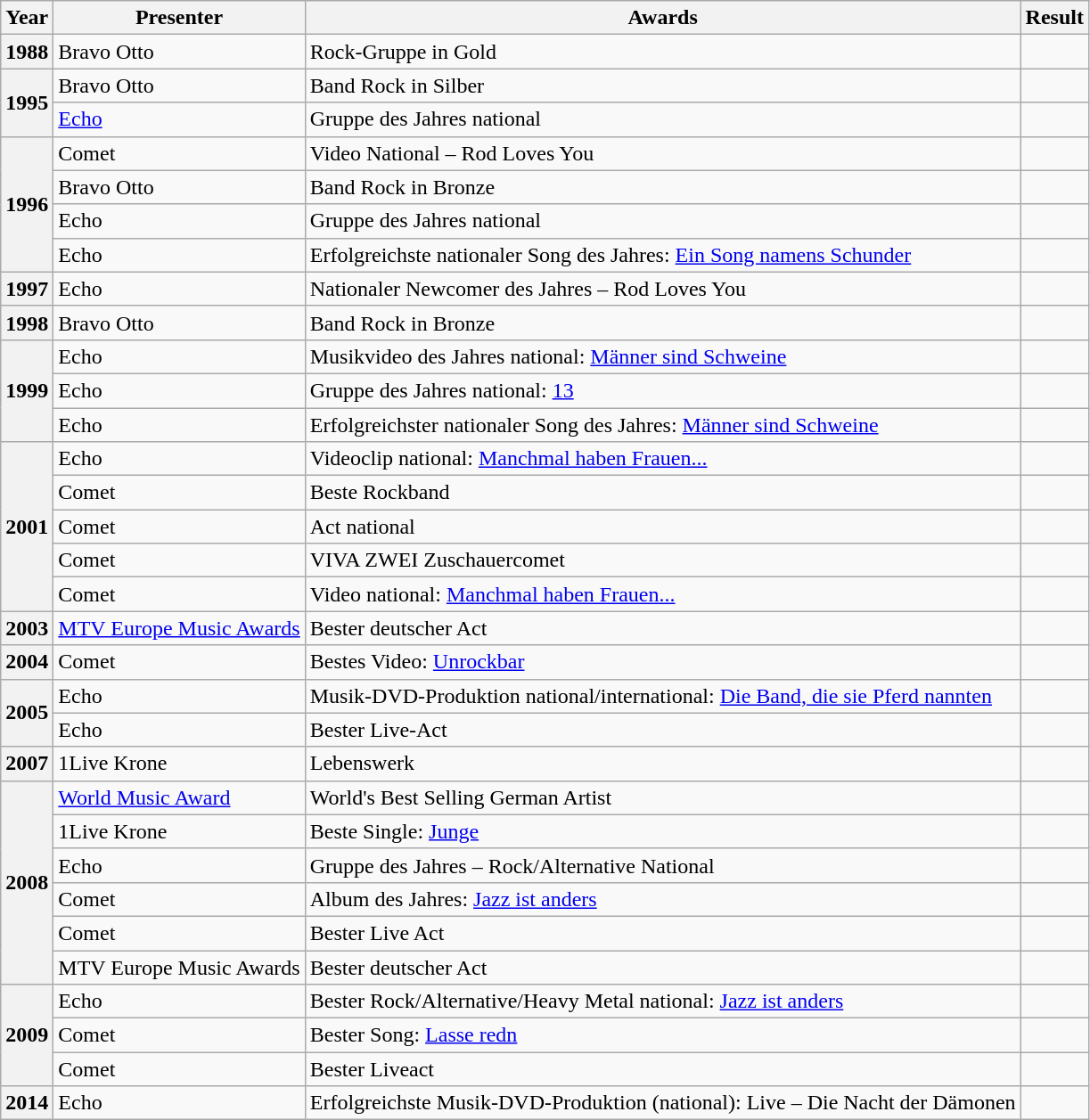<table class="wikitable">
<tr>
<th>Year</th>
<th>Presenter</th>
<th>Awards</th>
<th>Result</th>
</tr>
<tr>
<th>1988</th>
<td>Bravo Otto</td>
<td>Rock-Gruppe in Gold</td>
<td></td>
</tr>
<tr>
<th rowspan="2">1995</th>
<td>Bravo Otto</td>
<td>Band Rock in Silber</td>
<td></td>
</tr>
<tr>
<td><a href='#'>Echo</a></td>
<td>Gruppe des Jahres national</td>
<td></td>
</tr>
<tr>
<th rowspan="4">1996</th>
<td>Comet</td>
<td>Video National – Rod Loves You</td>
<td></td>
</tr>
<tr>
<td>Bravo Otto</td>
<td>Band Rock in Bronze</td>
<td></td>
</tr>
<tr>
<td>Echo</td>
<td>Gruppe des Jahres national</td>
<td></td>
</tr>
<tr>
<td>Echo</td>
<td>Erfolgreichste nationaler Song des Jahres: <a href='#'>Ein Song namens Schunder</a></td>
<td></td>
</tr>
<tr>
<th>1997</th>
<td>Echo</td>
<td>Nationaler Newcomer des Jahres – Rod Loves You</td>
<td></td>
</tr>
<tr>
<th>1998</th>
<td>Bravo Otto</td>
<td>Band Rock in Bronze</td>
<td></td>
</tr>
<tr>
<th rowspan="3">1999</th>
<td>Echo</td>
<td>Musikvideo des Jahres national: <a href='#'>Männer sind Schweine</a></td>
<td></td>
</tr>
<tr>
<td>Echo</td>
<td>Gruppe des Jahres national: <a href='#'>13</a></td>
<td></td>
</tr>
<tr>
<td>Echo</td>
<td>Erfolgreichster nationaler Song des Jahres: <a href='#'>Männer sind Schweine</a></td>
<td></td>
</tr>
<tr>
<th rowspan="5">2001</th>
<td>Echo</td>
<td>Videoclip national: <a href='#'>Manchmal haben Frauen...</a></td>
<td></td>
</tr>
<tr>
<td>Comet</td>
<td>Beste Rockband</td>
<td></td>
</tr>
<tr>
<td>Comet</td>
<td>Act national</td>
<td></td>
</tr>
<tr>
<td>Comet</td>
<td>VIVA ZWEI Zuschauercomet</td>
<td></td>
</tr>
<tr>
<td>Comet</td>
<td>Video national: <a href='#'>Manchmal haben Frauen...</a></td>
<td></td>
</tr>
<tr>
<th>2003</th>
<td><a href='#'>MTV Europe Music Awards</a></td>
<td>Bester deutscher Act</td>
<td></td>
</tr>
<tr>
<th>2004</th>
<td>Comet</td>
<td>Bestes Video: <a href='#'>Unrockbar</a></td>
<td></td>
</tr>
<tr>
<th rowspan="2">2005</th>
<td>Echo</td>
<td>Musik-DVD-Produktion national/international: <a href='#'>Die Band, die sie Pferd nannten</a></td>
<td></td>
</tr>
<tr>
<td>Echo</td>
<td>Bester Live-Act</td>
<td></td>
</tr>
<tr>
<th>2007</th>
<td>1Live Krone</td>
<td>Lebenswerk</td>
<td></td>
</tr>
<tr>
<th rowspan="6">2008</th>
<td><a href='#'>World Music Award</a></td>
<td>World's Best Selling German Artist</td>
<td></td>
</tr>
<tr>
<td>1Live Krone</td>
<td>Beste Single: <a href='#'>Junge</a></td>
<td></td>
</tr>
<tr>
<td>Echo</td>
<td>Gruppe des Jahres – Rock/Alternative National</td>
<td></td>
</tr>
<tr>
<td>Comet</td>
<td>Album des Jahres: <a href='#'>Jazz ist anders</a></td>
<td></td>
</tr>
<tr>
<td>Comet</td>
<td>Bester Live Act</td>
<td></td>
</tr>
<tr>
<td>MTV Europe Music Awards</td>
<td>Bester deutscher Act</td>
<td></td>
</tr>
<tr>
<th rowspan="3">2009</th>
<td>Echo</td>
<td>Bester Rock/Alternative/Heavy Metal national: <a href='#'>Jazz ist anders</a></td>
<td></td>
</tr>
<tr>
<td>Comet</td>
<td>Bester Song: <a href='#'>Lasse redn</a></td>
<td></td>
</tr>
<tr>
<td>Comet</td>
<td>Bester Liveact</td>
<td></td>
</tr>
<tr>
<th>2014</th>
<td>Echo</td>
<td>Erfolgreichste Musik-DVD-Produktion (national): Live – Die Nacht der Dämonen</td>
<td></td>
</tr>
</table>
